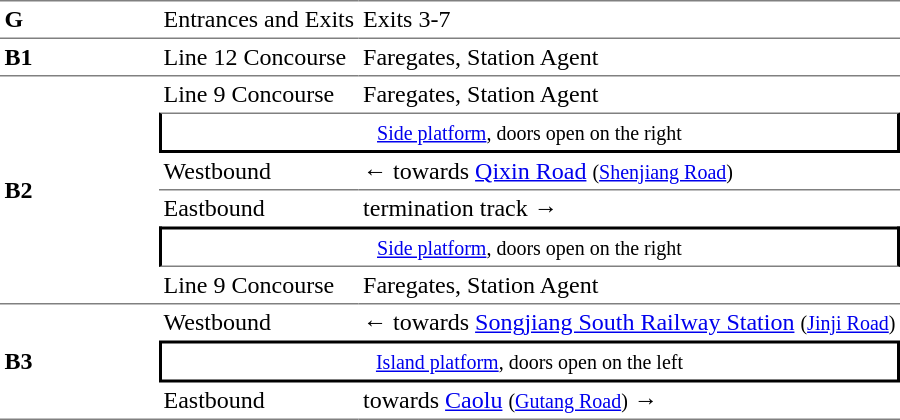<table cellspacing=0 cellpadding=3>
<tr>
<td style="border-top:solid 1px gray;border-bottom:solid 1px gray;" width=100><strong>G</strong></td>
<td style="border-top:solid 1px gray;border-bottom:solid 1px gray;">Entrances and Exits</td>
<td style="border-top:solid 1px gray;border-bottom:solid 1px gray;">Exits 3-7</td>
</tr>
<tr>
<td style="border-bottom:solid 1px gray;"><strong>B1</strong></td>
<td style="border-bottom:solid 1px gray;">Line 12 Concourse</td>
<td style="border-bottom:solid 1px gray;">Faregates, Station Agent</td>
</tr>
<tr>
<td style="border-bottom:solid 1px gray;" rowspan=6><strong>B2</strong></td>
<td>Line 9 Concourse</td>
<td>Faregates, Station Agent</td>
</tr>
<tr>
<td style="border-right:solid 2px black;border-left:solid 2px black;border-top:solid 1px gray;border-bottom:solid 2px black;text-align:center;" colspan=2><small><a href='#'>Side platform</a>, doors open on the right</small></td>
</tr>
<tr>
<td style="border-bottom:solid 1px gray;">Westbound</td>
<td style="border-bottom:solid 1px gray;">←  towards <a href='#'>Qixin Road</a> <small>(<a href='#'>Shenjiang Road</a>)</small></td>
</tr>
<tr>
<td>Eastbound</td>
<td>  termination track →</td>
</tr>
<tr>
<td style="border-right:solid 2px black;border-left:solid 2px black;border-top:solid 2px black;border-bottom:solid 1px gray;text-align:center;" colspan=2><small><a href='#'>Side platform</a>, doors open on the right</small></td>
</tr>
<tr>
<td style="border-bottom:solid 1px gray;">Line 9 Concourse</td>
<td style="border-bottom:solid 1px gray;">Faregates, Station Agent</td>
</tr>
<tr>
<td style="border-bottom:solid 1px gray;" rowspan=3><strong>B3</strong></td>
<td>Westbound</td>
<td>←  towards <a href='#'>Songjiang South Railway Station</a> <small>(<a href='#'>Jinji Road</a>)</small></td>
</tr>
<tr>
<td style="border-right:solid 2px black;border-left:solid 2px black;border-top:solid 2px black;border-bottom:solid 2px black;text-align:center;" colspan=2><small><a href='#'>Island platform</a>, doors open on the left</small></td>
</tr>
<tr>
<td style="border-bottom:solid 1px gray;">Eastbound</td>
<td style="border-bottom:solid 1px gray;">  towards <a href='#'>Caolu</a> <small>(<a href='#'>Gutang Road</a>)</small> →</td>
</tr>
</table>
